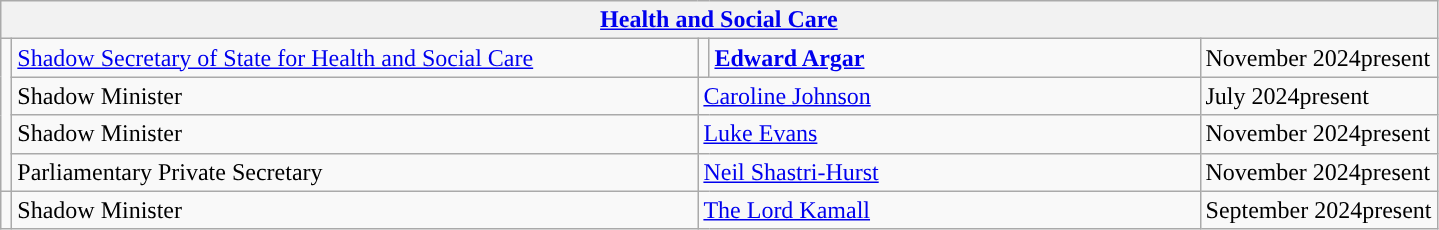<table class="wikitable">
<tr>
<th colspan="5"><a href='#'>Health and Social Care</a></th>
</tr>
<tr>
<td rowspan="4" style="background: "></td>
<td style="width: 450px;"><a href='#'>Shadow Secretary of State for Health and Social Care</a></td>
<td style="background: "></td>
<td style="width: 320px;"><strong><a href='#'>Edward Argar</a></strong></td>
<td>November 2024present</td>
</tr>
<tr>
<td>Shadow Minister</td>
<td colspan="2"><a href='#'>Caroline Johnson</a></td>
<td>July 2024present</td>
</tr>
<tr>
<td>Shadow Minister</td>
<td colspan="2"><a href='#'>Luke Evans</a></td>
<td>November 2024present</td>
</tr>
<tr>
<td>Parliamentary Private Secretary</td>
<td colspan="2"><a href='#'>Neil Shastri-Hurst</a></td>
<td>November 2024present</td>
</tr>
<tr>
<td style="background: "></td>
<td>Shadow Minister</td>
<td colspan="2"><a href='#'>The Lord Kamall</a></td>
<td>September 2024present</td>
</tr>
</table>
